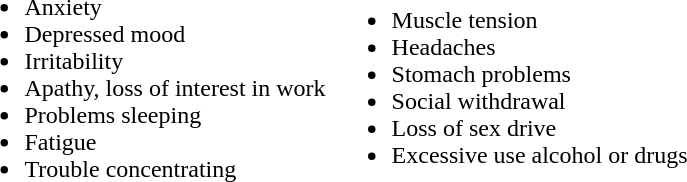<table>
<tr>
<td><br><ul><li>Anxiety</li><li>Depressed mood</li><li>Irritability</li><li>Apathy, loss of interest in work</li><li>Problems sleeping</li><li>Fatigue</li><li>Trouble concentrating</li></ul></td>
<td><br><ul><li>Muscle tension</li><li>Headaches</li><li>Stomach problems</li><li>Social withdrawal</li><li>Loss of sex drive</li><li>Excessive use alcohol or drugs</li></ul></td>
</tr>
</table>
